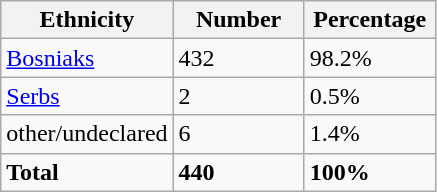<table class="wikitable">
<tr>
<th width="100px">Ethnicity</th>
<th width="80px">Number</th>
<th width="80px">Percentage</th>
</tr>
<tr>
<td><a href='#'>Bosniaks</a></td>
<td>432</td>
<td>98.2%</td>
</tr>
<tr>
<td><a href='#'>Serbs</a></td>
<td>2</td>
<td>0.5%</td>
</tr>
<tr>
<td>other/undeclared</td>
<td>6</td>
<td>1.4%</td>
</tr>
<tr>
<td><strong>Total</strong></td>
<td><strong>440</strong></td>
<td><strong>100%</strong></td>
</tr>
</table>
